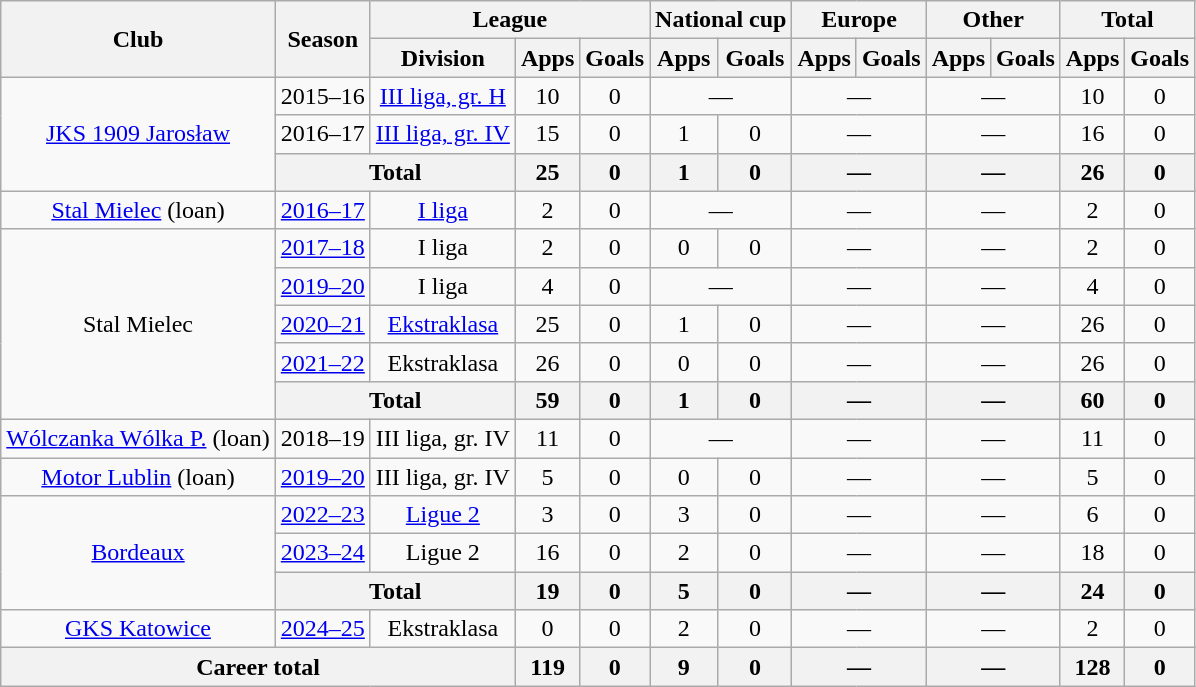<table class="wikitable" style="text-align: center;">
<tr>
<th rowspan="2">Club</th>
<th rowspan="2">Season</th>
<th colspan="3">League</th>
<th colspan="2">National cup</th>
<th colspan="2">Europe</th>
<th colspan="2">Other</th>
<th colspan="2">Total</th>
</tr>
<tr>
<th>Division</th>
<th>Apps</th>
<th>Goals</th>
<th>Apps</th>
<th>Goals</th>
<th>Apps</th>
<th>Goals</th>
<th>Apps</th>
<th>Goals</th>
<th>Apps</th>
<th>Goals</th>
</tr>
<tr>
<td rowspan="3"><a href='#'>JKS 1909 Jarosław</a></td>
<td>2015–16</td>
<td><a href='#'>III liga, gr. H</a></td>
<td>10</td>
<td>0</td>
<td colspan="2">—</td>
<td colspan="2">—</td>
<td colspan="2">—</td>
<td>10</td>
<td>0</td>
</tr>
<tr>
<td>2016–17</td>
<td><a href='#'>III liga, gr. IV</a></td>
<td>15</td>
<td>0</td>
<td>1</td>
<td>0</td>
<td colspan="2">—</td>
<td colspan="2">—</td>
<td>16</td>
<td>0</td>
</tr>
<tr>
<th colspan="2">Total</th>
<th>25</th>
<th>0</th>
<th>1</th>
<th>0</th>
<th colspan="2">—</th>
<th colspan="2">—</th>
<th>26</th>
<th>0</th>
</tr>
<tr>
<td><a href='#'>Stal Mielec</a> (loan)</td>
<td><a href='#'>2016–17</a></td>
<td><a href='#'>I liga</a></td>
<td>2</td>
<td>0</td>
<td colspan="2">—</td>
<td colspan="2">—</td>
<td colspan="2">—</td>
<td>2</td>
<td>0</td>
</tr>
<tr>
<td rowspan="5">Stal Mielec</td>
<td><a href='#'>2017–18</a></td>
<td>I liga</td>
<td>2</td>
<td>0</td>
<td>0</td>
<td>0</td>
<td colspan="2">—</td>
<td colspan="2">—</td>
<td>2</td>
<td>0</td>
</tr>
<tr>
<td><a href='#'>2019–20</a></td>
<td>I liga</td>
<td>4</td>
<td>0</td>
<td colspan="2">—</td>
<td colspan="2">—</td>
<td colspan="2">—</td>
<td>4</td>
<td>0</td>
</tr>
<tr>
<td><a href='#'>2020–21</a></td>
<td><a href='#'>Ekstraklasa</a></td>
<td>25</td>
<td>0</td>
<td>1</td>
<td>0</td>
<td colspan="2">—</td>
<td colspan="2">—</td>
<td>26</td>
<td>0</td>
</tr>
<tr>
<td><a href='#'>2021–22</a></td>
<td>Ekstraklasa</td>
<td>26</td>
<td>0</td>
<td>0</td>
<td>0</td>
<td colspan="2">—</td>
<td colspan="2">—</td>
<td>26</td>
<td>0</td>
</tr>
<tr>
<th colspan="2">Total</th>
<th>59</th>
<th>0</th>
<th>1</th>
<th>0</th>
<th colspan="2">—</th>
<th colspan="2">—</th>
<th>60</th>
<th>0</th>
</tr>
<tr>
<td><a href='#'>Wólczanka Wólka P.</a> (loan)</td>
<td>2018–19</td>
<td>III liga, gr. IV</td>
<td>11</td>
<td>0</td>
<td colspan="2">—</td>
<td colspan="2">—</td>
<td colspan="2">—</td>
<td>11</td>
<td>0</td>
</tr>
<tr>
<td><a href='#'>Motor Lublin</a> (loan)</td>
<td><a href='#'>2019–20</a></td>
<td>III liga, gr. IV</td>
<td>5</td>
<td>0</td>
<td>0</td>
<td>0</td>
<td colspan="2">—</td>
<td colspan="2">—</td>
<td>5</td>
<td>0</td>
</tr>
<tr>
<td rowspan="3"><a href='#'>Bordeaux</a></td>
<td><a href='#'>2022–23</a></td>
<td><a href='#'>Ligue 2</a></td>
<td>3</td>
<td>0</td>
<td>3</td>
<td>0</td>
<td colspan="2">—</td>
<td colspan="2">—</td>
<td>6</td>
<td>0</td>
</tr>
<tr>
<td><a href='#'>2023–24</a></td>
<td>Ligue 2</td>
<td>16</td>
<td>0</td>
<td>2</td>
<td>0</td>
<td colspan="2">—</td>
<td colspan="2">—</td>
<td>18</td>
<td>0</td>
</tr>
<tr>
<th colspan="2">Total</th>
<th>19</th>
<th>0</th>
<th>5</th>
<th>0</th>
<th colspan="2">—</th>
<th colspan="2">—</th>
<th>24</th>
<th>0</th>
</tr>
<tr>
<td><a href='#'>GKS Katowice</a></td>
<td><a href='#'>2024–25</a></td>
<td>Ekstraklasa</td>
<td>0</td>
<td>0</td>
<td>2</td>
<td>0</td>
<td colspan="2">—</td>
<td colspan="2">—</td>
<td>2</td>
<td>0</td>
</tr>
<tr>
<th colspan="3">Career total</th>
<th>119</th>
<th>0</th>
<th>9</th>
<th>0</th>
<th colspan="2">—</th>
<th colspan="2">—</th>
<th>128</th>
<th>0</th>
</tr>
</table>
